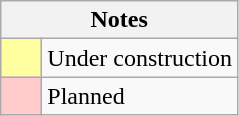<table class="wikitable">
<tr>
<th colspan="2">Notes</th>
</tr>
<tr>
<td style="background: #FFFF9F">     </td>
<td>Under construction</td>
</tr>
<tr>
<td style="background: #FFCBCB">     </td>
<td>Planned</td>
</tr>
</table>
